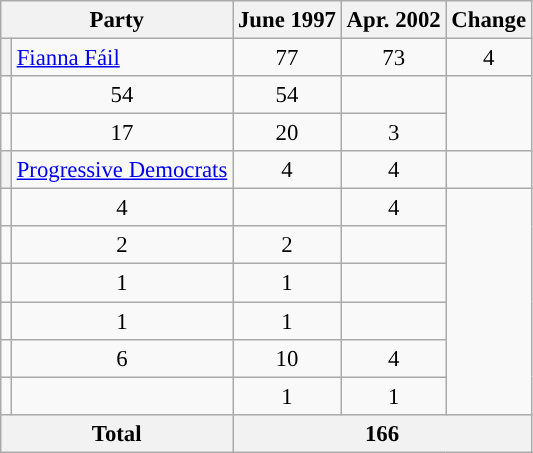<table class="wikitable sortable" style="font-size: 95%;">
<tr>
<th colspan=2>Party</th>
<th>June 1997</th>
<th>Apr. 2002</th>
<th class="unsortable">Change</th>
</tr>
<tr>
<th style="background-color: "></th>
<td><a href='#'>Fianna Fáil</a></td>
<td align="center">77</td>
<td align="center">73</td>
<td align="center"> 4</td>
</tr>
<tr>
<td></td>
<td align="center">54</td>
<td align="center">54</td>
<td align="center"></td>
</tr>
<tr>
<td></td>
<td align="center">17</td>
<td align="center">20</td>
<td align="center"> 3</td>
</tr>
<tr>
<th style="background-color: "></th>
<td><a href='#'>Progressive Democrats</a></td>
<td align="center">4</td>
<td align="center">4</td>
<td align="center"></td>
</tr>
<tr>
<td></td>
<td align="center">4</td>
<td></td>
<td align="center"> 4</td>
</tr>
<tr>
<td></td>
<td align="center">2</td>
<td align="center">2</td>
<td align="center"></td>
</tr>
<tr>
<td></td>
<td align="center">1</td>
<td align="center">1</td>
<td align="center"></td>
</tr>
<tr>
<td></td>
<td align="center">1</td>
<td align="center">1</td>
<td align="center"></td>
</tr>
<tr>
<td></td>
<td align="center">6</td>
<td align="center">10</td>
<td align="center"> 4</td>
</tr>
<tr>
<td></td>
<td></td>
<td align="center">1</td>
<td align="center"> 1</td>
</tr>
<tr>
<th colspan="2"><strong>Total</strong></th>
<th colspan="3" align="center"><strong>166</strong></th>
</tr>
</table>
